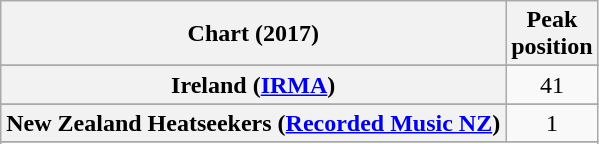<table class="wikitable sortable plainrowheaders" style="text-align:center">
<tr>
<th scope="col">Chart (2017)</th>
<th scope="col">Peak<br> position</th>
</tr>
<tr>
</tr>
<tr>
</tr>
<tr>
</tr>
<tr>
<th scope="row">Ireland (<a href='#'>IRMA</a>)</th>
<td>41</td>
</tr>
<tr>
</tr>
<tr>
<th scope="row">New Zealand Heatseekers (<a href='#'>Recorded Music NZ</a>)</th>
<td>1</td>
</tr>
<tr>
</tr>
<tr>
</tr>
<tr>
</tr>
<tr>
</tr>
<tr>
</tr>
<tr>
</tr>
</table>
